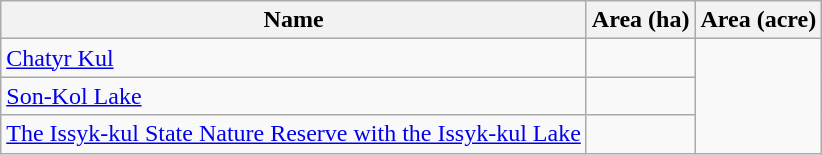<table class="wikitable sortable">
<tr>
<th scope="col" align=left>Name</th>
<th scope="col">Area (ha)</th>
<th scope="col">Area (acre)</th>
</tr>
<tr ---->
<td><a href='#'>Chatyr Kul</a></td>
<td></td>
</tr>
<tr ---->
<td><a href='#'>Son-Kol Lake</a></td>
<td></td>
</tr>
<tr ---->
<td><a href='#'>The Issyk-kul State Nature Reserve with the Issyk-kul Lake</a></td>
<td></td>
</tr>
</table>
